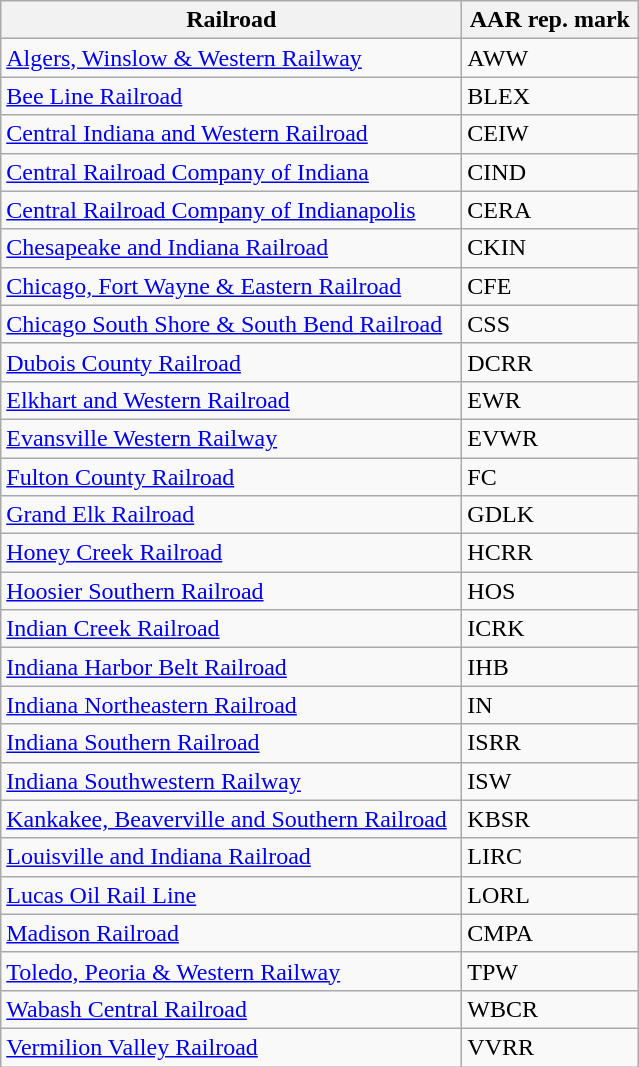<table class="wikitable" border="1">
<tr>
<th width="300px">Railroad</th>
<th width="110px">AAR rep. mark</th>
</tr>
<tr>
<td><a href='#'>Algers, Winslow & Western Railway</a></td>
<td>AWW</td>
</tr>
<tr>
<td><a href='#'>Bee Line Railroad</a></td>
<td>BLEX</td>
</tr>
<tr>
<td><a href='#'>Central Indiana and Western Railroad</a></td>
<td>CEIW</td>
</tr>
<tr>
<td><a href='#'>Central Railroad Company of Indiana</a></td>
<td>CIND</td>
</tr>
<tr>
<td><a href='#'>Central Railroad Company of Indianapolis</a></td>
<td>CERA</td>
</tr>
<tr>
<td><a href='#'>Chesapeake and Indiana Railroad</a></td>
<td>CKIN</td>
</tr>
<tr>
<td><a href='#'>Chicago, Fort Wayne & Eastern Railroad</a></td>
<td>CFE</td>
</tr>
<tr>
<td><a href='#'>Chicago South Shore & South Bend Railroad</a></td>
<td>CSS</td>
</tr>
<tr>
<td><a href='#'>Dubois County Railroad</a></td>
<td>DCRR</td>
</tr>
<tr>
<td><a href='#'>Elkhart and Western Railroad</a></td>
<td>EWR</td>
</tr>
<tr>
<td><a href='#'>Evansville Western Railway</a></td>
<td>EVWR</td>
</tr>
<tr>
<td><a href='#'>Fulton County Railroad</a></td>
<td>FC</td>
</tr>
<tr>
<td width="300px"><a href='#'>Grand Elk Railroad</a></td>
<td width="110px">GDLK</td>
</tr>
<tr>
<td><a href='#'>Honey Creek Railroad</a></td>
<td>HCRR</td>
</tr>
<tr>
<td><a href='#'>Hoosier Southern Railroad</a></td>
<td>HOS</td>
</tr>
<tr>
<td><a href='#'>Indian Creek Railroad</a></td>
<td>ICRK</td>
</tr>
<tr>
<td><a href='#'>Indiana Harbor Belt Railroad</a></td>
<td>IHB</td>
</tr>
<tr>
<td><a href='#'>Indiana Northeastern Railroad</a></td>
<td>IN</td>
</tr>
<tr>
<td><a href='#'>Indiana Southern Railroad</a></td>
<td>ISRR</td>
</tr>
<tr>
<td><a href='#'>Indiana Southwestern Railway</a></td>
<td>ISW</td>
</tr>
<tr>
<td><a href='#'>Kankakee, Beaverville and Southern Railroad</a></td>
<td>KBSR</td>
</tr>
<tr>
<td><a href='#'>Louisville and Indiana Railroad</a></td>
<td>LIRC</td>
</tr>
<tr>
<td><a href='#'>Lucas Oil Rail Line</a></td>
<td>LORL</td>
</tr>
<tr>
<td><a href='#'>Madison Railroad</a></td>
<td>CMPA</td>
</tr>
<tr>
<td><a href='#'>Toledo, Peoria & Western Railway</a></td>
<td>TPW</td>
</tr>
<tr>
<td><a href='#'>Wabash Central Railroad</a></td>
<td>WBCR</td>
</tr>
<tr>
<td><a href='#'>Vermilion Valley Railroad</a></td>
<td>VVRR</td>
</tr>
</table>
